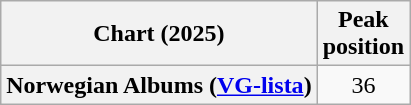<table class="wikitable plainrowheaders" style="text-align:center">
<tr>
<th scope="col">Chart (2025)</th>
<th scope="col">Peak<br>position</th>
</tr>
<tr>
<th scope="row">Norwegian Albums (<a href='#'>VG-lista</a>)</th>
<td>36</td>
</tr>
</table>
